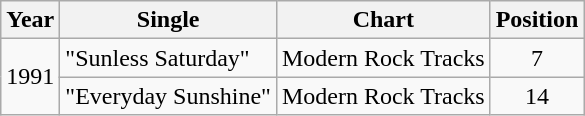<table class="wikitable">
<tr>
<th>Year</th>
<th>Single</th>
<th>Chart</th>
<th>Position</th>
</tr>
<tr>
<td rowspan="2">1991</td>
<td>"Sunless Saturday"</td>
<td>Modern Rock Tracks</td>
<td align="center">7</td>
</tr>
<tr>
<td>"Everyday Sunshine"</td>
<td>Modern Rock Tracks</td>
<td align="center">14</td>
</tr>
</table>
